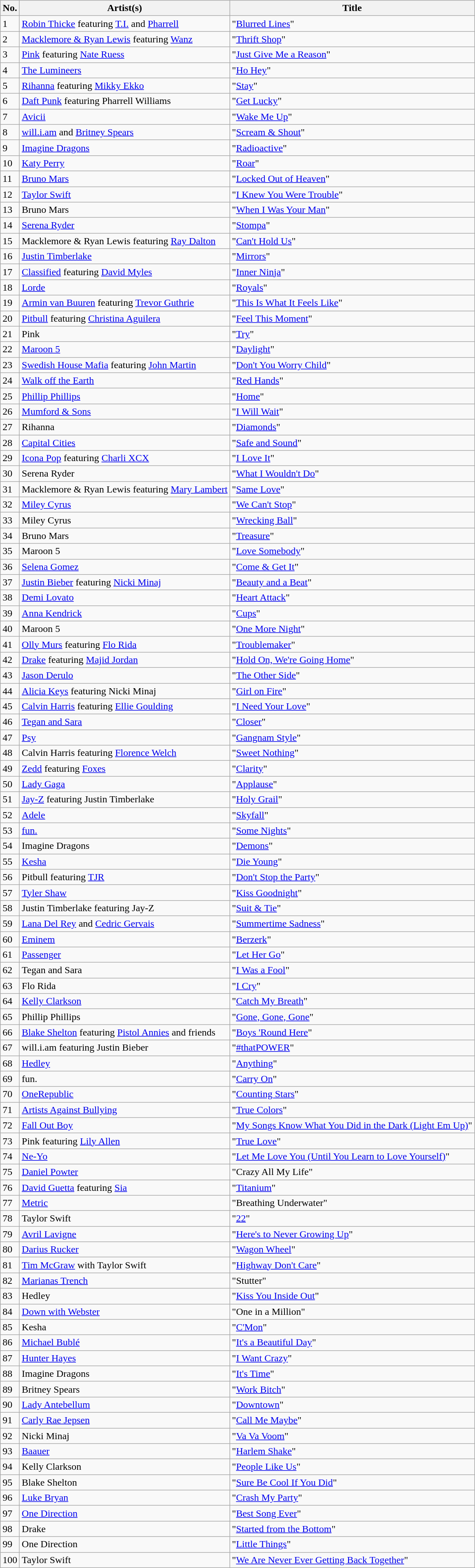<table class="wikitable">
<tr>
<th>No.</th>
<th>Artist(s)</th>
<th>Title</th>
</tr>
<tr>
<td>1</td>
<td><a href='#'>Robin Thicke</a> featuring <a href='#'>T.I.</a> and <a href='#'>Pharrell</a></td>
<td>"<a href='#'>Blurred Lines</a>"</td>
</tr>
<tr>
<td>2</td>
<td><a href='#'>Macklemore & Ryan Lewis</a> featuring <a href='#'>Wanz</a></td>
<td>"<a href='#'>Thrift Shop</a>"</td>
</tr>
<tr>
<td>3</td>
<td><a href='#'>Pink</a> featuring <a href='#'>Nate Ruess</a></td>
<td>"<a href='#'>Just Give Me a Reason</a>"</td>
</tr>
<tr>
<td>4</td>
<td><a href='#'>The Lumineers</a></td>
<td>"<a href='#'>Ho Hey</a>"</td>
</tr>
<tr>
<td>5</td>
<td><a href='#'>Rihanna</a> featuring <a href='#'>Mikky Ekko</a></td>
<td>"<a href='#'>Stay</a>"</td>
</tr>
<tr>
<td>6</td>
<td><a href='#'>Daft Punk</a> featuring Pharrell Williams</td>
<td>"<a href='#'>Get Lucky</a>"</td>
</tr>
<tr>
<td>7</td>
<td><a href='#'>Avicii</a></td>
<td>"<a href='#'>Wake Me Up</a>"</td>
</tr>
<tr>
<td>8</td>
<td><a href='#'>will.i.am</a> and <a href='#'>Britney Spears</a></td>
<td>"<a href='#'>Scream & Shout</a>"</td>
</tr>
<tr>
<td>9</td>
<td><a href='#'>Imagine Dragons</a></td>
<td>"<a href='#'>Radioactive</a>"</td>
</tr>
<tr>
<td>10</td>
<td><a href='#'>Katy Perry</a></td>
<td>"<a href='#'>Roar</a>"</td>
</tr>
<tr>
<td>11</td>
<td><a href='#'>Bruno Mars</a></td>
<td>"<a href='#'>Locked Out of Heaven</a>"</td>
</tr>
<tr>
<td>12</td>
<td><a href='#'>Taylor Swift</a></td>
<td>"<a href='#'>I Knew You Were Trouble</a>"</td>
</tr>
<tr>
<td>13</td>
<td>Bruno Mars</td>
<td>"<a href='#'>When I Was Your Man</a>"</td>
</tr>
<tr>
<td>14</td>
<td><a href='#'>Serena Ryder</a></td>
<td>"<a href='#'>Stompa</a>"</td>
</tr>
<tr>
<td>15</td>
<td>Macklemore & Ryan Lewis featuring <a href='#'>Ray Dalton</a></td>
<td>"<a href='#'>Can't Hold Us</a>"</td>
</tr>
<tr>
<td>16</td>
<td><a href='#'>Justin Timberlake</a></td>
<td>"<a href='#'>Mirrors</a>"</td>
</tr>
<tr>
<td>17</td>
<td><a href='#'>Classified</a> featuring <a href='#'>David Myles</a></td>
<td>"<a href='#'>Inner Ninja</a>"</td>
</tr>
<tr>
<td>18</td>
<td><a href='#'>Lorde</a></td>
<td>"<a href='#'>Royals</a>"</td>
</tr>
<tr>
<td>19</td>
<td><a href='#'>Armin van Buuren</a> featuring <a href='#'>Trevor Guthrie</a></td>
<td>"<a href='#'>This Is What It Feels Like</a>"</td>
</tr>
<tr>
<td>20</td>
<td><a href='#'>Pitbull</a> featuring <a href='#'>Christina Aguilera</a></td>
<td>"<a href='#'>Feel This Moment</a>"</td>
</tr>
<tr>
<td>21</td>
<td>Pink</td>
<td>"<a href='#'>Try</a>"</td>
</tr>
<tr>
<td>22</td>
<td><a href='#'>Maroon 5</a></td>
<td>"<a href='#'>Daylight</a>"</td>
</tr>
<tr>
<td>23</td>
<td><a href='#'>Swedish House Mafia</a> featuring <a href='#'>John Martin</a></td>
<td>"<a href='#'>Don't You Worry Child</a>"</td>
</tr>
<tr>
<td>24</td>
<td><a href='#'>Walk off the Earth</a></td>
<td>"<a href='#'>Red Hands</a>"</td>
</tr>
<tr>
<td>25</td>
<td><a href='#'>Phillip Phillips</a></td>
<td>"<a href='#'>Home</a>"</td>
</tr>
<tr>
<td>26</td>
<td><a href='#'>Mumford & Sons</a></td>
<td>"<a href='#'>I Will Wait</a>"</td>
</tr>
<tr>
<td>27</td>
<td>Rihanna</td>
<td>"<a href='#'>Diamonds</a>"</td>
</tr>
<tr>
<td>28</td>
<td><a href='#'>Capital Cities</a></td>
<td>"<a href='#'>Safe and Sound</a>"</td>
</tr>
<tr>
<td>29</td>
<td><a href='#'>Icona Pop</a> featuring <a href='#'>Charli XCX</a></td>
<td>"<a href='#'>I Love It</a>"</td>
</tr>
<tr>
<td>30</td>
<td>Serena Ryder</td>
<td>"<a href='#'>What I Wouldn't Do</a>"</td>
</tr>
<tr>
<td>31</td>
<td>Macklemore & Ryan Lewis featuring <a href='#'>Mary Lambert</a></td>
<td>"<a href='#'>Same Love</a>"</td>
</tr>
<tr>
<td>32</td>
<td><a href='#'>Miley Cyrus</a></td>
<td>"<a href='#'>We Can't Stop</a>"</td>
</tr>
<tr>
<td>33</td>
<td>Miley Cyrus</td>
<td>"<a href='#'>Wrecking Ball</a>"</td>
</tr>
<tr>
<td>34</td>
<td>Bruno Mars</td>
<td>"<a href='#'>Treasure</a>"</td>
</tr>
<tr>
<td>35</td>
<td>Maroon 5</td>
<td>"<a href='#'>Love Somebody</a>"</td>
</tr>
<tr>
<td>36</td>
<td><a href='#'>Selena Gomez</a></td>
<td>"<a href='#'>Come & Get It</a>"</td>
</tr>
<tr>
<td>37</td>
<td><a href='#'>Justin Bieber</a> featuring <a href='#'>Nicki Minaj</a></td>
<td>"<a href='#'>Beauty and a Beat</a>"</td>
</tr>
<tr>
<td>38</td>
<td><a href='#'>Demi Lovato</a></td>
<td>"<a href='#'>Heart Attack</a>"</td>
</tr>
<tr>
<td>39</td>
<td><a href='#'>Anna Kendrick</a></td>
<td>"<a href='#'>Cups</a>"</td>
</tr>
<tr>
<td>40</td>
<td>Maroon 5</td>
<td>"<a href='#'>One More Night</a>"</td>
</tr>
<tr>
<td>41</td>
<td><a href='#'>Olly Murs</a> featuring <a href='#'>Flo Rida</a></td>
<td>"<a href='#'>Troublemaker</a>"</td>
</tr>
<tr>
<td>42</td>
<td><a href='#'>Drake</a> featuring <a href='#'>Majid Jordan</a></td>
<td>"<a href='#'>Hold On, We're Going Home</a>"</td>
</tr>
<tr>
<td>43</td>
<td><a href='#'>Jason Derulo</a></td>
<td>"<a href='#'>The Other Side</a>"</td>
</tr>
<tr>
<td>44</td>
<td><a href='#'>Alicia Keys</a> featuring Nicki Minaj</td>
<td>"<a href='#'>Girl on Fire</a>"</td>
</tr>
<tr>
<td>45</td>
<td><a href='#'>Calvin Harris</a> featuring <a href='#'>Ellie Goulding</a></td>
<td>"<a href='#'>I Need Your Love</a>"</td>
</tr>
<tr>
<td>46</td>
<td><a href='#'>Tegan and Sara</a></td>
<td>"<a href='#'>Closer</a>"</td>
</tr>
<tr>
<td>47</td>
<td><a href='#'>Psy</a></td>
<td>"<a href='#'>Gangnam Style</a>"</td>
</tr>
<tr>
<td>48</td>
<td>Calvin Harris featuring <a href='#'>Florence Welch</a></td>
<td>"<a href='#'>Sweet Nothing</a>"</td>
</tr>
<tr>
<td>49</td>
<td><a href='#'>Zedd</a> featuring <a href='#'>Foxes</a></td>
<td>"<a href='#'>Clarity</a>"</td>
</tr>
<tr>
<td>50</td>
<td><a href='#'>Lady Gaga</a></td>
<td>"<a href='#'>Applause</a>"</td>
</tr>
<tr>
<td>51</td>
<td><a href='#'>Jay-Z</a> featuring Justin Timberlake</td>
<td>"<a href='#'>Holy Grail</a>"</td>
</tr>
<tr>
<td>52</td>
<td><a href='#'>Adele</a></td>
<td>"<a href='#'>Skyfall</a>"</td>
</tr>
<tr>
<td>53</td>
<td><a href='#'>fun.</a></td>
<td>"<a href='#'>Some Nights</a>"</td>
</tr>
<tr>
<td>54</td>
<td>Imagine Dragons</td>
<td>"<a href='#'>Demons</a>"</td>
</tr>
<tr>
<td>55</td>
<td><a href='#'>Kesha</a></td>
<td>"<a href='#'>Die Young</a>"</td>
</tr>
<tr>
<td>56</td>
<td>Pitbull featuring <a href='#'>TJR</a></td>
<td>"<a href='#'>Don't Stop the Party</a>"</td>
</tr>
<tr>
<td>57</td>
<td><a href='#'>Tyler Shaw</a></td>
<td>"<a href='#'>Kiss Goodnight</a>"</td>
</tr>
<tr>
<td>58</td>
<td>Justin Timberlake featuring Jay-Z</td>
<td>"<a href='#'>Suit & Tie</a>"</td>
</tr>
<tr>
<td>59</td>
<td><a href='#'>Lana Del Rey</a> and <a href='#'>Cedric Gervais</a></td>
<td>"<a href='#'>Summertime Sadness</a>"</td>
</tr>
<tr>
<td>60</td>
<td><a href='#'>Eminem</a></td>
<td>"<a href='#'>Berzerk</a>"</td>
</tr>
<tr>
<td>61</td>
<td><a href='#'>Passenger</a></td>
<td>"<a href='#'>Let Her Go</a>"</td>
</tr>
<tr>
<td>62</td>
<td>Tegan and Sara</td>
<td>"<a href='#'>I Was a Fool</a>"</td>
</tr>
<tr>
<td>63</td>
<td>Flo Rida</td>
<td>"<a href='#'>I Cry</a>"</td>
</tr>
<tr>
<td>64</td>
<td><a href='#'>Kelly Clarkson</a></td>
<td>"<a href='#'>Catch My Breath</a>"</td>
</tr>
<tr>
<td>65</td>
<td>Phillip Phillips</td>
<td>"<a href='#'>Gone, Gone, Gone</a>"</td>
</tr>
<tr>
<td>66</td>
<td><a href='#'>Blake Shelton</a> featuring <a href='#'>Pistol Annies</a> and friends</td>
<td>"<a href='#'>Boys 'Round Here</a>"</td>
</tr>
<tr>
<td>67</td>
<td>will.i.am featuring Justin Bieber</td>
<td>"<a href='#'>#thatPOWER</a>"</td>
</tr>
<tr>
<td>68</td>
<td><a href='#'>Hedley</a></td>
<td>"<a href='#'>Anything</a>"</td>
</tr>
<tr>
<td>69</td>
<td>fun.</td>
<td>"<a href='#'>Carry On</a>"</td>
</tr>
<tr>
<td>70</td>
<td><a href='#'>OneRepublic</a></td>
<td>"<a href='#'>Counting Stars</a>"</td>
</tr>
<tr>
<td>71</td>
<td><a href='#'>Artists Against Bullying</a></td>
<td>"<a href='#'>True Colors</a>"</td>
</tr>
<tr>
<td>72</td>
<td><a href='#'>Fall Out Boy</a></td>
<td>"<a href='#'>My Songs Know What You Did in the Dark (Light Em Up)</a>"</td>
</tr>
<tr>
<td>73</td>
<td>Pink featuring <a href='#'>Lily Allen</a></td>
<td>"<a href='#'>True Love</a>"</td>
</tr>
<tr>
<td>74</td>
<td><a href='#'>Ne-Yo</a></td>
<td>"<a href='#'>Let Me Love You (Until You Learn to Love Yourself)</a>"</td>
</tr>
<tr>
<td>75</td>
<td><a href='#'>Daniel Powter</a></td>
<td>"Crazy All My Life"</td>
</tr>
<tr>
<td>76</td>
<td><a href='#'>David Guetta</a> featuring <a href='#'>Sia</a></td>
<td>"<a href='#'>Titanium</a>"</td>
</tr>
<tr>
<td>77</td>
<td><a href='#'>Metric</a></td>
<td>"Breathing Underwater"</td>
</tr>
<tr>
<td>78</td>
<td>Taylor Swift</td>
<td>"<a href='#'>22</a>"</td>
</tr>
<tr>
<td>79</td>
<td><a href='#'>Avril Lavigne</a></td>
<td>"<a href='#'>Here's to Never Growing Up</a>"</td>
</tr>
<tr>
<td>80</td>
<td><a href='#'>Darius Rucker</a></td>
<td>"<a href='#'>Wagon Wheel</a>"</td>
</tr>
<tr>
<td>81</td>
<td><a href='#'>Tim McGraw</a> with Taylor Swift</td>
<td>"<a href='#'>Highway Don't Care</a>"</td>
</tr>
<tr>
<td>82</td>
<td><a href='#'>Marianas Trench</a></td>
<td>"Stutter"</td>
</tr>
<tr>
<td>83</td>
<td>Hedley</td>
<td>"<a href='#'>Kiss You Inside Out</a>"</td>
</tr>
<tr>
<td>84</td>
<td><a href='#'>Down with Webster</a></td>
<td>"One in a Million"</td>
</tr>
<tr>
<td>85</td>
<td>Kesha</td>
<td>"<a href='#'>C'Mon</a>"</td>
</tr>
<tr>
<td>86</td>
<td><a href='#'>Michael Bublé</a></td>
<td>"<a href='#'>It's a Beautiful Day</a>"</td>
</tr>
<tr>
<td>87</td>
<td><a href='#'>Hunter Hayes</a></td>
<td>"<a href='#'>I Want Crazy</a>"</td>
</tr>
<tr>
<td>88</td>
<td>Imagine Dragons</td>
<td>"<a href='#'>It's Time</a>"</td>
</tr>
<tr>
<td>89</td>
<td>Britney Spears</td>
<td>"<a href='#'>Work Bitch</a>"</td>
</tr>
<tr>
<td>90</td>
<td><a href='#'>Lady Antebellum</a></td>
<td>"<a href='#'>Downtown</a>"</td>
</tr>
<tr>
<td>91</td>
<td><a href='#'>Carly Rae Jepsen</a></td>
<td>"<a href='#'>Call Me Maybe</a>"</td>
</tr>
<tr>
<td>92</td>
<td>Nicki Minaj</td>
<td>"<a href='#'>Va Va Voom</a>"</td>
</tr>
<tr>
<td>93</td>
<td><a href='#'>Baauer</a></td>
<td>"<a href='#'>Harlem Shake</a>"</td>
</tr>
<tr>
<td>94</td>
<td>Kelly Clarkson</td>
<td>"<a href='#'>People Like Us</a>"</td>
</tr>
<tr>
<td>95</td>
<td>Blake Shelton</td>
<td>"<a href='#'>Sure Be Cool If You Did</a>"</td>
</tr>
<tr>
<td>96</td>
<td><a href='#'>Luke Bryan</a></td>
<td>"<a href='#'>Crash My Party</a>"</td>
</tr>
<tr>
<td>97</td>
<td><a href='#'>One Direction</a></td>
<td>"<a href='#'>Best Song Ever</a>"</td>
</tr>
<tr>
<td>98</td>
<td>Drake</td>
<td>"<a href='#'>Started from the Bottom</a>"</td>
</tr>
<tr>
<td>99</td>
<td>One Direction</td>
<td>"<a href='#'>Little Things</a>"</td>
</tr>
<tr>
<td>100</td>
<td>Taylor Swift</td>
<td>"<a href='#'>We Are Never Ever Getting Back Together</a>"</td>
</tr>
</table>
